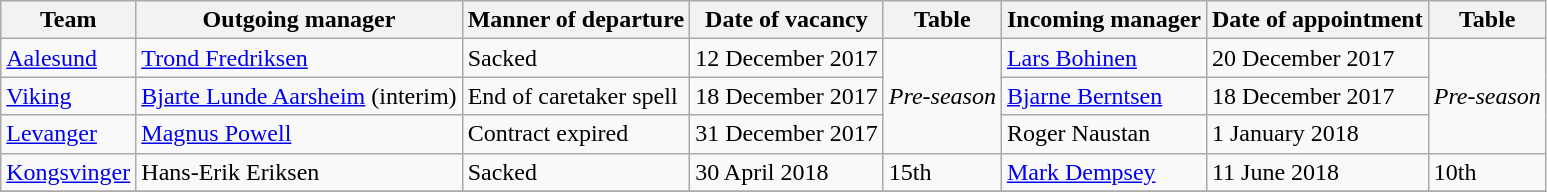<table class="wikitable">
<tr>
<th>Team</th>
<th>Outgoing manager</th>
<th>Manner of departure</th>
<th>Date of vacancy</th>
<th>Table</th>
<th>Incoming manager</th>
<th>Date of appointment</th>
<th>Table</th>
</tr>
<tr>
<td><a href='#'>Aalesund</a></td>
<td> <a href='#'>Trond Fredriksen</a></td>
<td>Sacked</td>
<td>12 December 2017</td>
<td rowspan="3"><em>Pre-season</em></td>
<td> <a href='#'>Lars Bohinen</a></td>
<td>20 December 2017</td>
<td rowspan="3"><em>Pre-season</em></td>
</tr>
<tr>
<td><a href='#'>Viking</a></td>
<td> <a href='#'>Bjarte Lunde Aarsheim</a> (interim)</td>
<td>End of caretaker spell</td>
<td>18 December 2017</td>
<td> <a href='#'>Bjarne Berntsen</a></td>
<td>18 December 2017</td>
</tr>
<tr>
<td><a href='#'>Levanger</a></td>
<td> <a href='#'>Magnus Powell</a></td>
<td>Contract expired</td>
<td>31 December 2017</td>
<td> Roger Naustan</td>
<td>1 January 2018</td>
</tr>
<tr>
<td><a href='#'>Kongsvinger</a></td>
<td> Hans-Erik Eriksen</td>
<td>Sacked</td>
<td>30 April 2018</td>
<td>15th</td>
<td> <a href='#'>Mark Dempsey</a></td>
<td>11 June 2018</td>
<td>10th</td>
</tr>
<tr>
</tr>
</table>
